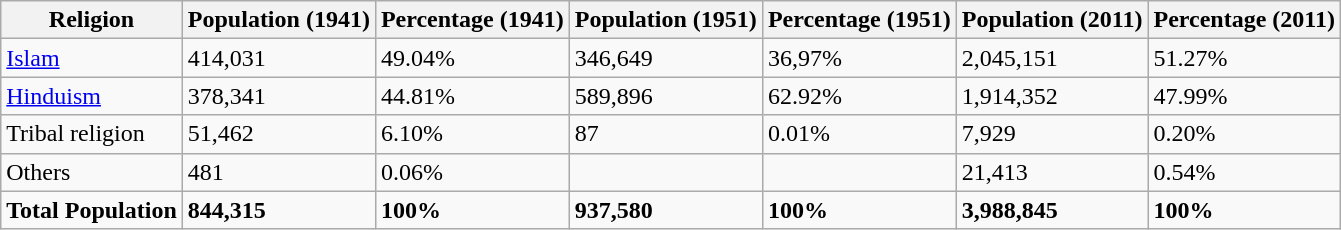<table class="wikitable sortable">
<tr>
<th>Religion</th>
<th>Population (1941)</th>
<th>Percentage (1941)</th>
<th>Population (1951)</th>
<th>Percentage (1951)</th>
<th>Population (2011)</th>
<th>Percentage (2011)</th>
</tr>
<tr>
<td><a href='#'>Islam</a> </td>
<td>414,031</td>
<td>49.04%</td>
<td>346,649</td>
<td>36,97%</td>
<td>2,045,151</td>
<td>51.27%</td>
</tr>
<tr>
<td><a href='#'>Hinduism</a> </td>
<td>378,341</td>
<td>44.81%</td>
<td>589,896</td>
<td>62.92%</td>
<td>1,914,352</td>
<td>47.99%</td>
</tr>
<tr>
<td>Tribal religion</td>
<td>51,462</td>
<td>6.10%</td>
<td>87</td>
<td>0.01%</td>
<td>7,929</td>
<td>0.20%</td>
</tr>
<tr>
<td>Others</td>
<td>481</td>
<td>0.06%</td>
<td></td>
<td></td>
<td>21,413</td>
<td>0.54%</td>
</tr>
<tr>
<td><strong>Total Population</strong></td>
<td><strong>844,315</strong></td>
<td><strong>100%</strong></td>
<td><strong>937,580</strong></td>
<td><strong>100%</strong></td>
<td><strong>3,988,845</strong></td>
<td><strong>100%</strong></td>
</tr>
</table>
